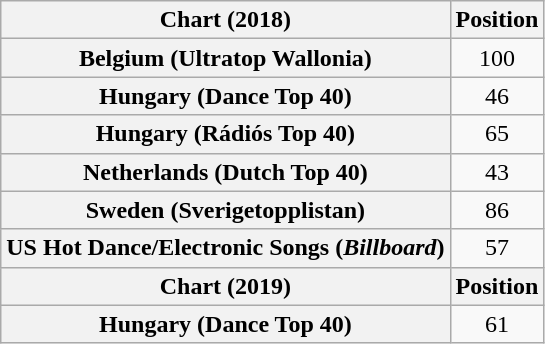<table class="wikitable sortable plainrowheaders" style="text-align:center;">
<tr>
<th>Chart (2018)</th>
<th>Position</th>
</tr>
<tr>
<th scope="row">Belgium (Ultratop Wallonia)</th>
<td>100</td>
</tr>
<tr>
<th scope="row">Hungary (Dance Top 40)</th>
<td>46</td>
</tr>
<tr>
<th scope="row">Hungary (Rádiós Top 40)</th>
<td>65</td>
</tr>
<tr>
<th scope="row">Netherlands (Dutch Top 40)</th>
<td>43</td>
</tr>
<tr>
<th scope="row">Sweden (Sverigetopplistan)</th>
<td>86</td>
</tr>
<tr>
<th scope="row">US Hot Dance/Electronic Songs (<em>Billboard</em>)</th>
<td>57</td>
</tr>
<tr>
<th>Chart (2019)</th>
<th>Position</th>
</tr>
<tr>
<th scope="row">Hungary (Dance Top 40)</th>
<td>61</td>
</tr>
</table>
